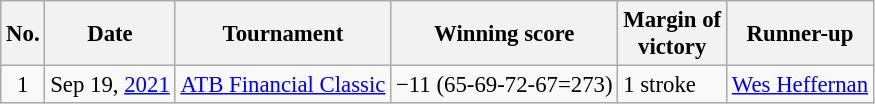<table class="wikitable" style="font-size:95%;">
<tr>
<th>No.</th>
<th>Date</th>
<th>Tournament</th>
<th>Winning score</th>
<th>Margin of<br>victory</th>
<th>Runner-up</th>
</tr>
<tr>
<td align=center>1</td>
<td align=right>Sep 19, <a href='#'>2021</a></td>
<td><a href='#'>ATB Financial Classic</a></td>
<td>−11 (65-69-72-67=273)</td>
<td>1 stroke</td>
<td> <a href='#'>Wes Heffernan</a></td>
</tr>
</table>
